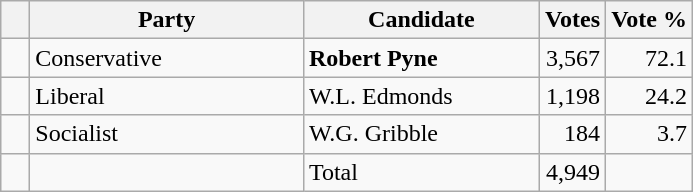<table class="wikitable">
<tr>
<th></th>
<th scope="col" width="175">Party</th>
<th scope="col" width="150">Candidate</th>
<th>Votes</th>
<th>Vote %</th>
</tr>
<tr>
<td>   </td>
<td>Conservative</td>
<td><strong>Robert Pyne</strong></td>
<td align=right>3,567</td>
<td align=right>72.1</td>
</tr>
<tr>
<td>   </td>
<td>Liberal</td>
<td>W.L. Edmonds</td>
<td align=right>1,198</td>
<td align=right>24.2</td>
</tr>
<tr>
<td>   </td>
<td>Socialist</td>
<td>W.G. Gribble</td>
<td align=right>184</td>
<td align=right>3.7</td>
</tr>
<tr>
<td></td>
<td></td>
<td>Total</td>
<td align=right>4,949</td>
<td></td>
</tr>
</table>
